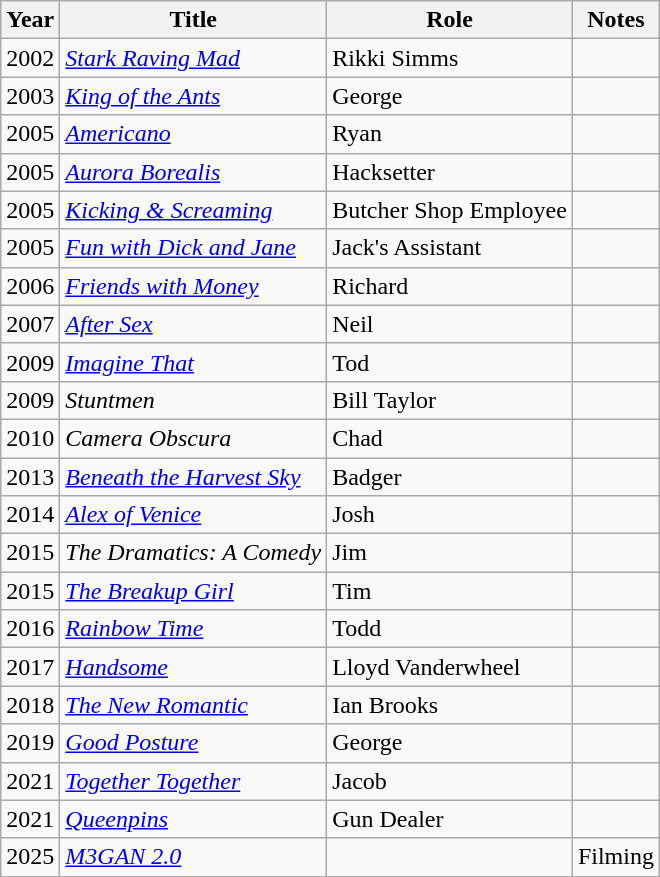<table class="wikitable sortable">
<tr>
<th>Year</th>
<th>Title</th>
<th>Role</th>
<th>Notes</th>
</tr>
<tr>
<td>2002</td>
<td><a href='#'><em>Stark Raving Mad</em></a></td>
<td>Rikki Simms</td>
<td></td>
</tr>
<tr>
<td>2003</td>
<td><em><a href='#'>King of the Ants</a></em></td>
<td>George</td>
<td></td>
</tr>
<tr>
<td>2005</td>
<td><a href='#'><em>Americano</em></a></td>
<td>Ryan</td>
<td></td>
</tr>
<tr>
<td>2005</td>
<td><a href='#'><em>Aurora Borealis</em></a></td>
<td>Hacksetter</td>
<td></td>
</tr>
<tr>
<td>2005</td>
<td><a href='#'><em>Kicking & Screaming</em></a></td>
<td>Butcher Shop Employee</td>
<td></td>
</tr>
<tr>
<td>2005</td>
<td><a href='#'><em>Fun with Dick and Jane</em></a></td>
<td>Jack's Assistant</td>
<td></td>
</tr>
<tr>
<td>2006</td>
<td><em><a href='#'>Friends with Money</a></em></td>
<td>Richard</td>
<td></td>
</tr>
<tr>
<td>2007</td>
<td><a href='#'><em>After Sex</em></a></td>
<td>Neil</td>
<td></td>
</tr>
<tr>
<td>2009</td>
<td><a href='#'><em>Imagine That</em></a></td>
<td>Tod</td>
<td></td>
</tr>
<tr>
<td>2009</td>
<td><em>Stuntmen</em></td>
<td>Bill Taylor</td>
<td></td>
</tr>
<tr>
<td>2010</td>
<td><em>Camera Obscura</em></td>
<td>Chad</td>
<td></td>
</tr>
<tr>
<td>2013</td>
<td><em><a href='#'>Beneath the Harvest Sky</a></em></td>
<td>Badger</td>
<td></td>
</tr>
<tr>
<td>2014</td>
<td><em><a href='#'>Alex of Venice</a></em></td>
<td>Josh</td>
<td></td>
</tr>
<tr>
<td>2015</td>
<td><em>The Dramatics: A Comedy</em></td>
<td>Jim</td>
<td></td>
</tr>
<tr>
<td>2015</td>
<td><em><a href='#'>The Breakup Girl</a></em></td>
<td>Tim</td>
<td></td>
</tr>
<tr>
<td>2016</td>
<td><em><a href='#'>Rainbow Time</a></em></td>
<td>Todd</td>
<td></td>
</tr>
<tr>
<td>2017</td>
<td><a href='#'><em>Handsome</em></a></td>
<td>Lloyd Vanderwheel</td>
<td></td>
</tr>
<tr>
<td>2018</td>
<td><em><a href='#'>The New Romantic</a></em></td>
<td>Ian Brooks</td>
<td></td>
</tr>
<tr>
<td>2019</td>
<td><em><a href='#'>Good Posture</a></em></td>
<td>George</td>
<td></td>
</tr>
<tr>
<td>2021</td>
<td><em><a href='#'>Together Together</a></em></td>
<td>Jacob</td>
<td></td>
</tr>
<tr>
<td>2021</td>
<td><em><a href='#'>Queenpins</a></em></td>
<td>Gun Dealer</td>
<td></td>
</tr>
<tr>
<td>2025</td>
<td><em><a href='#'>M3GAN 2.0</a></em></td>
<td></td>
<td>Filming</td>
</tr>
</table>
